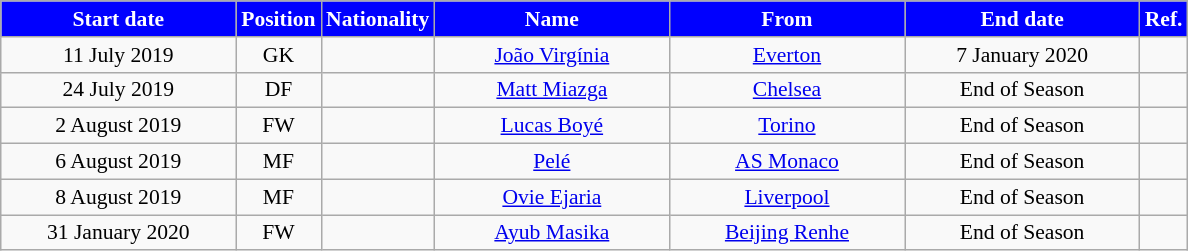<table class="wikitable" style="text-align:center; font-size:90%">
<tr>
<th style="background:#00f; color:white; width:150px;">Start date</th>
<th style="background:#00f; color:white; width:50px;">Position</th>
<th style="background:#00f; color:white; width:50px;">Nationality</th>
<th style="background:#00f; color:white; width:150px;">Name</th>
<th style="background:#00f; color:white; width:150px;">From</th>
<th style="background:#00f; color:white; width:150px;">End date</th>
<th style="background:#00f; color:white; width:20px;">Ref.</th>
</tr>
<tr>
<td>11 July 2019</td>
<td>GK</td>
<td></td>
<td><a href='#'>João Virgínia</a></td>
<td><a href='#'>Everton</a></td>
<td>7 January 2020</td>
<td></td>
</tr>
<tr>
<td>24 July 2019</td>
<td>DF</td>
<td></td>
<td><a href='#'>Matt Miazga</a></td>
<td><a href='#'>Chelsea</a></td>
<td>End of Season</td>
<td></td>
</tr>
<tr>
<td>2 August 2019</td>
<td>FW</td>
<td></td>
<td><a href='#'>Lucas Boyé</a></td>
<td><a href='#'>Torino</a></td>
<td>End of Season</td>
<td></td>
</tr>
<tr>
<td>6 August 2019</td>
<td>MF</td>
<td></td>
<td><a href='#'>Pelé</a></td>
<td><a href='#'>AS Monaco</a></td>
<td>End of Season</td>
<td></td>
</tr>
<tr>
<td>8 August 2019</td>
<td>MF</td>
<td></td>
<td><a href='#'>Ovie Ejaria</a></td>
<td><a href='#'>Liverpool</a></td>
<td>End of Season</td>
<td></td>
</tr>
<tr>
<td>31 January 2020</td>
<td>FW</td>
<td></td>
<td><a href='#'>Ayub Masika</a></td>
<td><a href='#'>Beijing Renhe</a></td>
<td>End of Season</td>
<td></td>
</tr>
</table>
